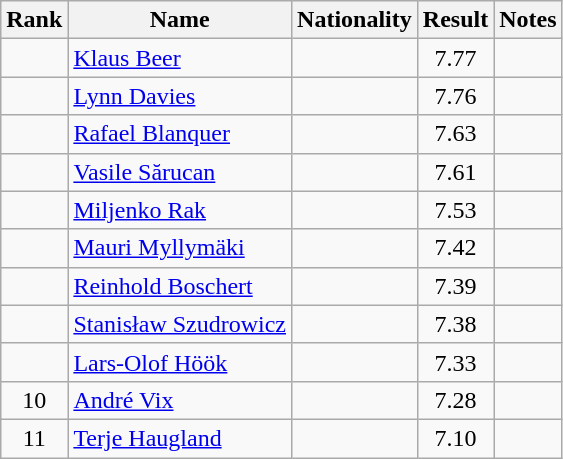<table class="wikitable sortable" style="text-align:center">
<tr>
<th>Rank</th>
<th>Name</th>
<th>Nationality</th>
<th>Result</th>
<th>Notes</th>
</tr>
<tr>
<td></td>
<td align="left"><a href='#'>Klaus Beer</a></td>
<td align=left></td>
<td>7.77</td>
<td></td>
</tr>
<tr>
<td></td>
<td align="left"><a href='#'>Lynn Davies</a></td>
<td align=left></td>
<td>7.76</td>
<td></td>
</tr>
<tr>
<td></td>
<td align="left"><a href='#'>Rafael Blanquer</a></td>
<td align=left></td>
<td>7.63</td>
<td></td>
</tr>
<tr>
<td></td>
<td align="left"><a href='#'>Vasile Sărucan</a></td>
<td align=left></td>
<td>7.61</td>
<td></td>
</tr>
<tr>
<td></td>
<td align="left"><a href='#'>Miljenko Rak</a></td>
<td align=left></td>
<td>7.53</td>
<td></td>
</tr>
<tr>
<td></td>
<td align="left"><a href='#'>Mauri Myllymäki</a></td>
<td align=left></td>
<td>7.42</td>
<td></td>
</tr>
<tr>
<td></td>
<td align="left"><a href='#'>Reinhold Boschert</a></td>
<td align=left></td>
<td>7.39</td>
<td></td>
</tr>
<tr>
<td></td>
<td align="left"><a href='#'>Stanisław Szudrowicz</a></td>
<td align=left></td>
<td>7.38</td>
<td></td>
</tr>
<tr>
<td></td>
<td align="left"><a href='#'>Lars-Olof Höök</a></td>
<td align=left></td>
<td>7.33</td>
<td></td>
</tr>
<tr>
<td>10</td>
<td align="left"><a href='#'>André Vix</a></td>
<td align=left></td>
<td>7.28</td>
<td></td>
</tr>
<tr>
<td>11</td>
<td align="left"><a href='#'>Terje Haugland</a></td>
<td align=left></td>
<td>7.10</td>
<td></td>
</tr>
</table>
